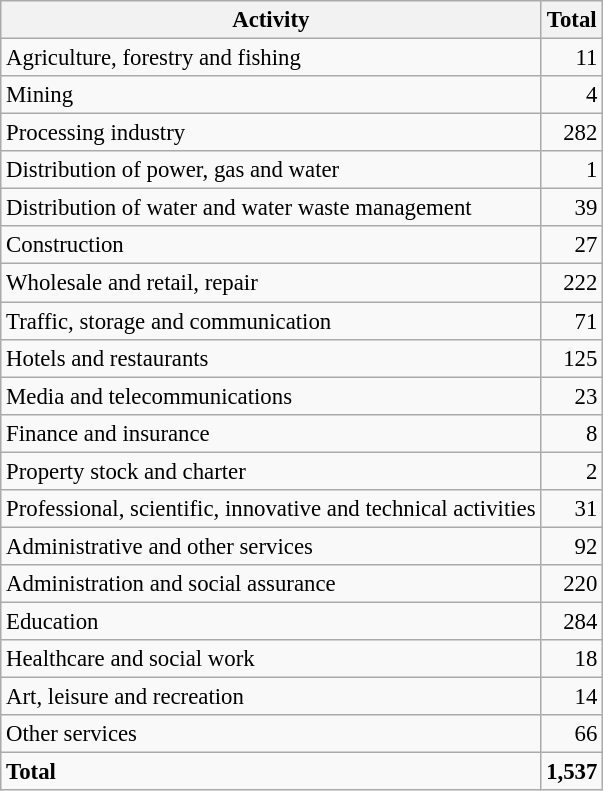<table class="wikitable sortable" style="font-size:95%;">
<tr>
<th>Activity</th>
<th>Total</th>
</tr>
<tr>
<td>Agriculture, forestry and fishing</td>
<td align="right">11</td>
</tr>
<tr>
<td>Mining</td>
<td align="right">4</td>
</tr>
<tr>
<td>Processing industry</td>
<td align="right">282</td>
</tr>
<tr>
<td>Distribution of power, gas and water</td>
<td align="right">1</td>
</tr>
<tr>
<td>Distribution of water and water waste management</td>
<td align="right">39</td>
</tr>
<tr>
<td>Construction</td>
<td align="right">27</td>
</tr>
<tr>
<td>Wholesale and retail, repair</td>
<td align="right">222</td>
</tr>
<tr>
<td>Traffic, storage and communication</td>
<td align="right">71</td>
</tr>
<tr>
<td>Hotels and restaurants</td>
<td align="right">125</td>
</tr>
<tr>
<td>Media and telecommunications</td>
<td align="right">23</td>
</tr>
<tr>
<td>Finance and insurance</td>
<td align="right">8</td>
</tr>
<tr>
<td>Property stock and charter</td>
<td align="right">2</td>
</tr>
<tr>
<td>Professional, scientific, innovative and technical activities</td>
<td align="right">31</td>
</tr>
<tr>
<td>Administrative and other services</td>
<td align="right">92</td>
</tr>
<tr>
<td>Administration and social assurance</td>
<td align="right">220</td>
</tr>
<tr>
<td>Education</td>
<td align="right">284</td>
</tr>
<tr>
<td>Healthcare and social work</td>
<td align="right">18</td>
</tr>
<tr>
<td>Art, leisure and recreation</td>
<td align="right">14</td>
</tr>
<tr>
<td>Other services</td>
<td align="right">66</td>
</tr>
<tr class="sortbottom">
<td><strong>Total</strong></td>
<td align="right"><strong>1,537</strong></td>
</tr>
</table>
